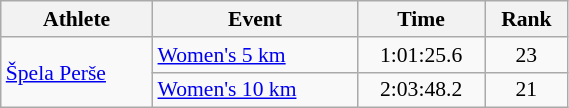<table class="wikitable" style="text-align:center; font-size:90%; width:30%;">
<tr>
<th>Athlete</th>
<th>Event</th>
<th>Time</th>
<th>Rank</th>
</tr>
<tr>
<td align=left rowspan=2><a href='#'>Špela Perše</a></td>
<td align=left><a href='#'>Women's 5 km</a></td>
<td>1:01:25.6</td>
<td>23</td>
</tr>
<tr>
<td align=left><a href='#'>Women's 10 km</a></td>
<td>2:03:48.2</td>
<td>21</td>
</tr>
</table>
